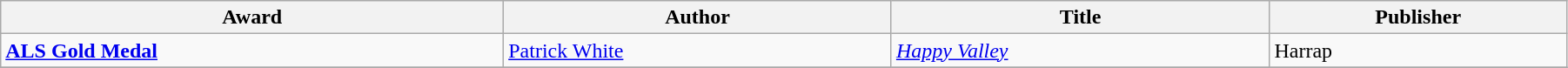<table class="wikitable" width=95%>
<tr>
<th>Award</th>
<th>Author</th>
<th>Title</th>
<th>Publisher</th>
</tr>
<tr>
<td><strong><a href='#'>ALS Gold Medal</a></strong></td>
<td><a href='#'>Patrick White</a></td>
<td><em><a href='#'>Happy Valley</a></em></td>
<td>Harrap</td>
</tr>
<tr>
</tr>
</table>
